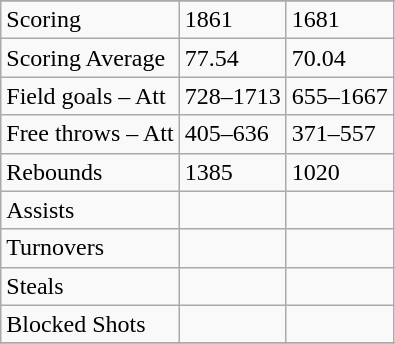<table class="wikitable">
<tr>
</tr>
<tr>
<td>Scoring</td>
<td>1861</td>
<td>1681</td>
</tr>
<tr>
<td>Scoring Average</td>
<td>77.54</td>
<td>70.04</td>
</tr>
<tr>
<td>Field goals – Att</td>
<td>728–1713</td>
<td>655–1667</td>
</tr>
<tr>
<td>Free throws – Att</td>
<td>405–636</td>
<td>371–557</td>
</tr>
<tr>
<td>Rebounds</td>
<td>1385</td>
<td>1020</td>
</tr>
<tr>
<td>Assists</td>
<td></td>
<td></td>
</tr>
<tr>
<td>Turnovers</td>
<td></td>
<td></td>
</tr>
<tr>
<td>Steals</td>
<td></td>
<td></td>
</tr>
<tr>
<td>Blocked Shots</td>
<td></td>
<td></td>
</tr>
<tr>
</tr>
</table>
